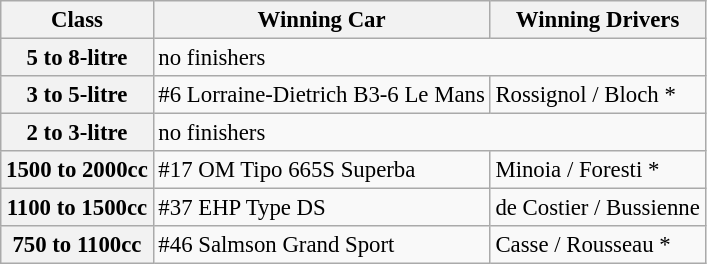<table class="wikitable" style="font-size: 95%">
<tr>
<th>Class</th>
<th>Winning Car</th>
<th>Winning Drivers</th>
</tr>
<tr>
<th>5 to 8-litre</th>
<td colspan=2>no finishers</td>
</tr>
<tr>
<th>3 to 5-litre</th>
<td>#6 Lorraine-Dietrich B3-6 Le Mans</td>
<td>Rossignol / Bloch *</td>
</tr>
<tr>
<th>2 to 3-litre</th>
<td colspan=2>no finishers</td>
</tr>
<tr>
<th>1500 to 2000cc</th>
<td>#17 OM Tipo 665S Superba</td>
<td>Minoia / Foresti *</td>
</tr>
<tr>
<th>1100 to 1500cc</th>
<td>#37 EHP Type DS</td>
<td>de Costier / Bussienne</td>
</tr>
<tr>
<th>750 to 1100cc</th>
<td>#46 Salmson Grand Sport</td>
<td>Casse / Rousseau *</td>
</tr>
</table>
